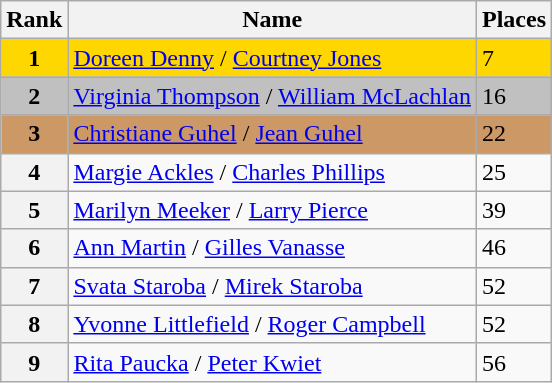<table class="wikitable">
<tr>
<th>Rank</th>
<th>Name</th>
<th>Places</th>
</tr>
<tr bgcolor=gold>
<td align=center><strong>1</strong></td>
<td> <a href='#'>Doreen Denny</a> / <a href='#'>Courtney Jones</a></td>
<td>7</td>
</tr>
<tr bgcolor=silver>
<td align=center><strong>2</strong></td>
<td> <a href='#'>Virginia Thompson</a> / <a href='#'>William McLachlan</a></td>
<td>16</td>
</tr>
<tr bgcolor=cc9966>
<td align=center><strong>3</strong></td>
<td> <a href='#'>Christiane Guhel</a> / <a href='#'>Jean Guhel</a></td>
<td>22</td>
</tr>
<tr>
<th>4</th>
<td> <a href='#'>Margie Ackles</a> / <a href='#'>Charles Phillips</a></td>
<td>25</td>
</tr>
<tr>
<th>5</th>
<td> <a href='#'>Marilyn Meeker</a> / <a href='#'>Larry Pierce</a></td>
<td>39</td>
</tr>
<tr>
<th>6</th>
<td> <a href='#'>Ann Martin</a> / <a href='#'>Gilles Vanasse</a></td>
<td>46</td>
</tr>
<tr>
<th>7</th>
<td> <a href='#'>Svata Staroba</a> / <a href='#'>Mirek Staroba</a></td>
<td>52</td>
</tr>
<tr>
<th>8</th>
<td> <a href='#'>Yvonne Littlefield</a> / <a href='#'>Roger Campbell</a></td>
<td>52</td>
</tr>
<tr>
<th>9</th>
<td> <a href='#'>Rita Paucka</a> / <a href='#'>Peter Kwiet</a></td>
<td>56</td>
</tr>
</table>
